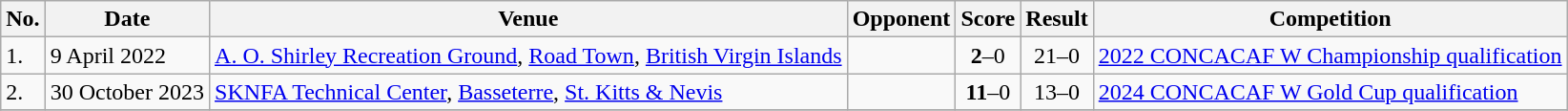<table class="wikitable">
<tr>
<th>No.</th>
<th>Date</th>
<th>Venue</th>
<th>Opponent</th>
<th>Score</th>
<th>Result</th>
<th>Competition</th>
</tr>
<tr>
<td>1.</td>
<td>9 April 2022</td>
<td><a href='#'>A. O. Shirley Recreation Ground</a>, <a href='#'>Road Town</a>, <a href='#'>British Virgin Islands</a></td>
<td></td>
<td align=center><strong>2</strong>–0</td>
<td align=center>21–0</td>
<td><a href='#'>2022 CONCACAF W Championship qualification</a></td>
</tr>
<tr>
<td>2.</td>
<td>30 October 2023</td>
<td><a href='#'>SKNFA Technical Center</a>, <a href='#'>Basseterre</a>, <a href='#'>St. Kitts & Nevis</a></td>
<td></td>
<td align=center><strong>11</strong>–0</td>
<td align=center>13–0</td>
<td><a href='#'>2024 CONCACAF W Gold Cup qualification</a></td>
</tr>
<tr>
</tr>
</table>
